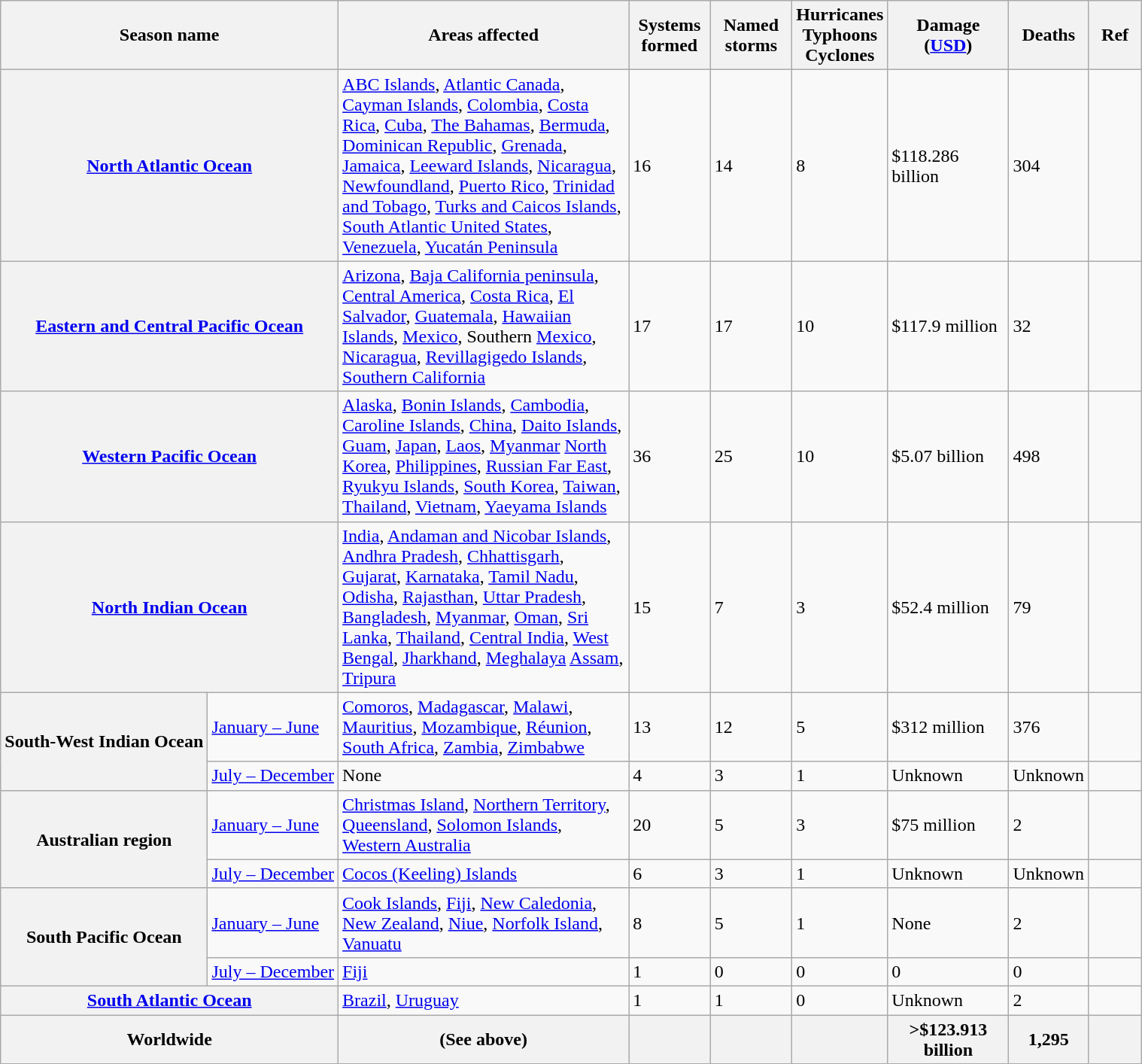<table class="wikitable sortable">
<tr>
<th colspan=2><strong>Season name</strong></th>
<th width="250"><strong>Areas affected</strong></th>
<th width="65"><strong>Systems formed</strong></th>
<th width="65"><strong>Named storms</strong></th>
<th width="65"><strong>Hurricanes<br>Typhoons<br>Cyclones</strong></th>
<th width="100"><strong>Damage<br>(<a href='#'>USD</a>)</strong></th>
<th width="50"><strong>Deaths</strong></th>
<th width="40"><strong>Ref</strong></th>
</tr>
<tr>
<th colspan=2><a href='#'>North Atlantic Ocean</a></th>
<td><a href='#'>ABC Islands</a>, <a href='#'>Atlantic Canada</a>, <a href='#'>Cayman Islands</a>, <a href='#'>Colombia</a>, <a href='#'>Costa Rica</a>, <a href='#'>Cuba</a>, <a href='#'>The Bahamas</a>, <a href='#'>Bermuda</a>, <a href='#'>Dominican Republic</a>, <a href='#'>Grenada</a>, <a href='#'>Jamaica</a>, <a href='#'>Leeward Islands</a>, <a href='#'>Nicaragua</a>, <a href='#'>Newfoundland</a>, <a href='#'>Puerto Rico</a>, <a href='#'>Trinidad and Tobago</a>, <a href='#'>Turks and Caicos Islands</a>, <a href='#'>South Atlantic United States</a>, <a href='#'>Venezuela</a>, <a href='#'>Yucatán Peninsula</a></td>
<td>16</td>
<td>14</td>
<td>8</td>
<td>$118.286 billion</td>
<td>304</td>
<td><br></td>
</tr>
<tr>
<th colspan=2><a href='#'>Eastern and Central Pacific Ocean</a></th>
<td><a href='#'>Arizona</a>, <a href='#'>Baja California peninsula</a>, <a href='#'>Central America</a>, <a href='#'>Costa Rica</a>, <a href='#'>El Salvador</a>, <a href='#'>Guatemala</a>, <a href='#'>Hawaiian Islands</a>, <a href='#'>Mexico</a>, Southern <a href='#'>Mexico</a>, <a href='#'>Nicaragua</a>, <a href='#'>Revillagigedo Islands</a>, <a href='#'>Southern California</a></td>
<td>17</td>
<td>17</td>
<td>10</td>
<td>$117.9 million</td>
<td>32</td>
<td></td>
</tr>
<tr>
<th colspan=2><a href='#'>Western Pacific Ocean</a></th>
<td><a href='#'>Alaska</a>, <a href='#'>Bonin Islands</a>, <a href='#'>Cambodia</a>, <a href='#'>Caroline Islands</a>, <a href='#'>China</a>, <a href='#'>Daito Islands</a>, <a href='#'>Guam</a>, <a href='#'>Japan</a>, <a href='#'>Laos</a>, <a href='#'>Myanmar</a> <a href='#'>North Korea</a>, <a href='#'>Philippines</a>, <a href='#'>Russian Far East</a>, <a href='#'>Ryukyu Islands</a>, <a href='#'>South Korea</a>, <a href='#'>Taiwan</a>, <a href='#'>Thailand</a>, <a href='#'>Vietnam</a>, <a href='#'>Yaeyama Islands</a></td>
<td>36</td>
<td>25</td>
<td>10</td>
<td>$5.07 billion</td>
<td>498</td>
<td><br></td>
</tr>
<tr>
<th colspan=2><a href='#'>North Indian Ocean</a></th>
<td><a href='#'>India</a>, <a href='#'>Andaman and Nicobar Islands</a>, <a href='#'>Andhra Pradesh</a>, <a href='#'>Chhattisgarh</a>, <a href='#'>Gujarat</a>, <a href='#'>Karnataka</a>, <a href='#'>Tamil Nadu</a>, <a href='#'>Odisha</a>, <a href='#'>Rajasthan</a>, <a href='#'>Uttar Pradesh</a>, <a href='#'>Bangladesh</a>, <a href='#'>Myanmar</a>, <a href='#'>Oman</a>, <a href='#'>Sri Lanka</a>, <a href='#'>Thailand</a>, <a href='#'>Central India</a>, <a href='#'>West Bengal</a>, <a href='#'>Jharkhand</a>, <a href='#'>Meghalaya</a> <a href='#'>Assam</a>, <a href='#'>Tripura</a></td>
<td>15</td>
<td>7</td>
<td>3</td>
<td>$52.4 million</td>
<td>79</td>
<td></td>
</tr>
<tr>
<th rowspan=2>South-West Indian Ocean</th>
<td><a href='#'>January – June</a></td>
<td><a href='#'>Comoros</a>, <a href='#'>Madagascar</a>, <a href='#'>Malawi</a>, <a href='#'>Mauritius</a>, <a href='#'>Mozambique</a>, <a href='#'>Réunion</a>, <a href='#'>South Africa</a>, <a href='#'>Zambia</a>, <a href='#'>Zimbabwe</a></td>
<td>13</td>
<td>12</td>
<td>5</td>
<td>$312 million</td>
<td>376</td>
<td></td>
</tr>
<tr>
<td><a href='#'>July – December</a></td>
<td>None</td>
<td>4</td>
<td>3</td>
<td>1</td>
<td>Unknown</td>
<td>Unknown</td>
<td></td>
</tr>
<tr>
<th rowspan=2>Australian region</th>
<td><a href='#'>January – June</a></td>
<td><a href='#'>Christmas Island</a>, <a href='#'>Northern Territory</a>, <a href='#'>Queensland</a>, <a href='#'>Solomon Islands</a>, <a href='#'>Western Australia</a></td>
<td>20</td>
<td>5</td>
<td>3</td>
<td>$75 million</td>
<td>2</td>
<td></td>
</tr>
<tr>
<td><a href='#'>July – December</a></td>
<td><a href='#'>Cocos (Keeling) Islands</a></td>
<td>6</td>
<td>3</td>
<td>1</td>
<td>Unknown</td>
<td>Unknown</td>
<td></td>
</tr>
<tr>
<th rowspan=2>South Pacific Ocean</th>
<td><a href='#'>January – June</a></td>
<td><a href='#'>Cook Islands</a>, <a href='#'>Fiji</a>, <a href='#'>New Caledonia</a>, <a href='#'>New Zealand</a>, <a href='#'>Niue</a>, <a href='#'>Norfolk Island</a>, <a href='#'>Vanuatu</a></td>
<td>8</td>
<td>5</td>
<td>1</td>
<td>None</td>
<td>2</td>
<td></td>
</tr>
<tr>
<td><a href='#'>July – December</a></td>
<td><a href='#'>Fiji</a></td>
<td>1</td>
<td>0</td>
<td>0</td>
<td>0</td>
<td>0</td>
<td></td>
</tr>
<tr>
<th colspan=2><a href='#'>South Atlantic Ocean</a></th>
<td><a href='#'>Brazil</a>, <a href='#'>Uruguay</a></td>
<td>1</td>
<td>1</td>
<td>0</td>
<td>Unknown</td>
<td>2</td>
<td></td>
</tr>
<tr>
<th colspan=2>Worldwide</th>
<th>(See above)</th>
<th> </th>
<th> </th>
<th> </th>
<th>>$123.913 billion </th>
<th>1,295</th>
<th></th>
</tr>
</table>
